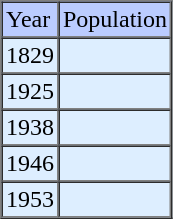<table align="left" border=1 cellspacing="0" cellpadding="2" bgcolor=#DDEEFF>
<tr bgcolor=#BBCCFF>
<td>Year</td>
<td>Population</td>
</tr>
<tr>
<td>1829</td>
<td></td>
</tr>
<tr>
<td>1925</td>
<td></td>
</tr>
<tr>
<td>1938</td>
<td></td>
</tr>
<tr>
<td>1946</td>
<td></td>
</tr>
<tr>
<td>1953</td>
<td></td>
</tr>
</table>
